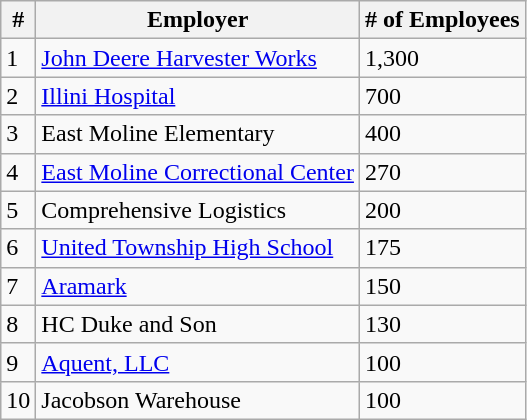<table class="wikitable">
<tr>
<th>#</th>
<th>Employer</th>
<th># of Employees</th>
</tr>
<tr>
<td>1</td>
<td><a href='#'>John Deere Harvester Works</a></td>
<td>1,300</td>
</tr>
<tr>
<td>2</td>
<td><a href='#'>Illini Hospital</a></td>
<td>700</td>
</tr>
<tr>
<td>3</td>
<td>East Moline Elementary</td>
<td>400</td>
</tr>
<tr>
<td>4</td>
<td><a href='#'>East Moline Correctional Center</a></td>
<td>270</td>
</tr>
<tr>
<td>5</td>
<td>Comprehensive Logistics</td>
<td>200</td>
</tr>
<tr>
<td>6</td>
<td><a href='#'>United Township High School</a></td>
<td>175</td>
</tr>
<tr>
<td>7</td>
<td><a href='#'>Aramark</a></td>
<td>150</td>
</tr>
<tr>
<td>8</td>
<td>HC Duke and Son</td>
<td>130</td>
</tr>
<tr>
<td>9</td>
<td><a href='#'>Aquent, LLC</a></td>
<td>100</td>
</tr>
<tr>
<td>10</td>
<td>Jacobson Warehouse</td>
<td>100</td>
</tr>
</table>
